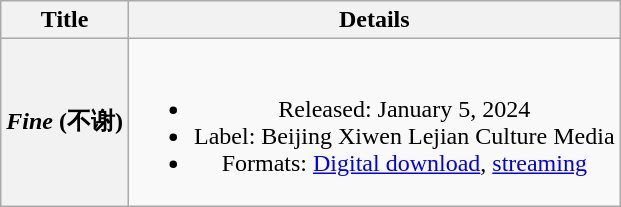<table class="wikitable plainrowheaders" style="text-align:center">
<tr>
<th scope="col">Title</th>
<th scope="col">Details</th>
</tr>
<tr>
<th scope="row"><em>Fine</em> (不谢)</th>
<td><br><ul><li>Released: January 5, 2024</li><li>Label: Beijing Xiwen Lejian Culture Media</li><li>Formats: <a href='#'>Digital download</a>, <a href='#'>streaming</a></li></ul></td>
</tr>
</table>
